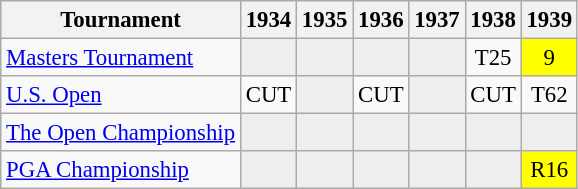<table class="wikitable" style="font-size:95%;text-align:center;">
<tr>
<th>Tournament</th>
<th>1934</th>
<th>1935</th>
<th>1936</th>
<th>1937</th>
<th>1938</th>
<th>1939</th>
</tr>
<tr>
<td align=left><a href='#'>Masters Tournament</a></td>
<td style="background:#eeeeee;"></td>
<td style="background:#eeeeee;"></td>
<td style="background:#eeeeee;"></td>
<td style="background:#eeeeee;"></td>
<td>T25</td>
<td style="background:yellow;">9</td>
</tr>
<tr>
<td align=left><a href='#'>U.S. Open</a></td>
<td>CUT</td>
<td style="background:#eeeeee;"></td>
<td>CUT</td>
<td style="background:#eeeeee;"></td>
<td>CUT</td>
<td>T62</td>
</tr>
<tr>
<td align=left><a href='#'>The Open Championship</a></td>
<td style="background:#eeeeee;"></td>
<td style="background:#eeeeee;"></td>
<td style="background:#eeeeee;"></td>
<td style="background:#eeeeee;"></td>
<td style="background:#eeeeee;"></td>
<td style="background:#eeeeee;"></td>
</tr>
<tr>
<td align=left><a href='#'>PGA Championship</a></td>
<td style="background:#eeeeee;"></td>
<td style="background:#eeeeee;"></td>
<td style="background:#eeeeee;"></td>
<td style="background:#eeeeee;"></td>
<td style="background:#eeeeee;"></td>
<td style="background:yellow;">R16</td>
</tr>
</table>
